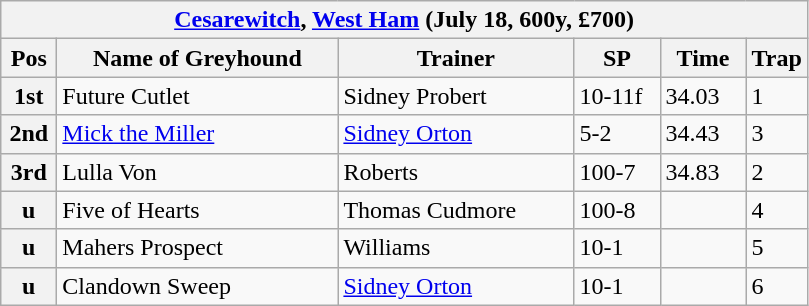<table class="wikitable">
<tr>
<th colspan="6"><a href='#'>Cesarewitch</a>, <a href='#'>West Ham</a> (July 18, 600y, £700)</th>
</tr>
<tr>
<th width=30>Pos</th>
<th width=180>Name of Greyhound</th>
<th width=150>Trainer</th>
<th width=50>SP</th>
<th width=50>Time</th>
<th width=30>Trap</th>
</tr>
<tr>
<th>1st</th>
<td>Future Cutlet</td>
<td>Sidney Probert</td>
<td>10-11f</td>
<td>34.03</td>
<td>1</td>
</tr>
<tr>
<th>2nd</th>
<td><a href='#'>Mick the Miller</a></td>
<td><a href='#'>Sidney Orton</a></td>
<td>5-2</td>
<td>34.43</td>
<td>3</td>
</tr>
<tr>
<th>3rd</th>
<td>Lulla Von</td>
<td>Roberts</td>
<td>100-7</td>
<td>34.83</td>
<td>2</td>
</tr>
<tr>
<th>u</th>
<td>Five of Hearts</td>
<td>Thomas Cudmore</td>
<td>100-8</td>
<td></td>
<td>4</td>
</tr>
<tr>
<th>u</th>
<td>Mahers Prospect</td>
<td>Williams</td>
<td>10-1</td>
<td></td>
<td>5</td>
</tr>
<tr>
<th>u</th>
<td>Clandown Sweep</td>
<td><a href='#'>Sidney Orton</a></td>
<td>10-1</td>
<td></td>
<td>6</td>
</tr>
</table>
